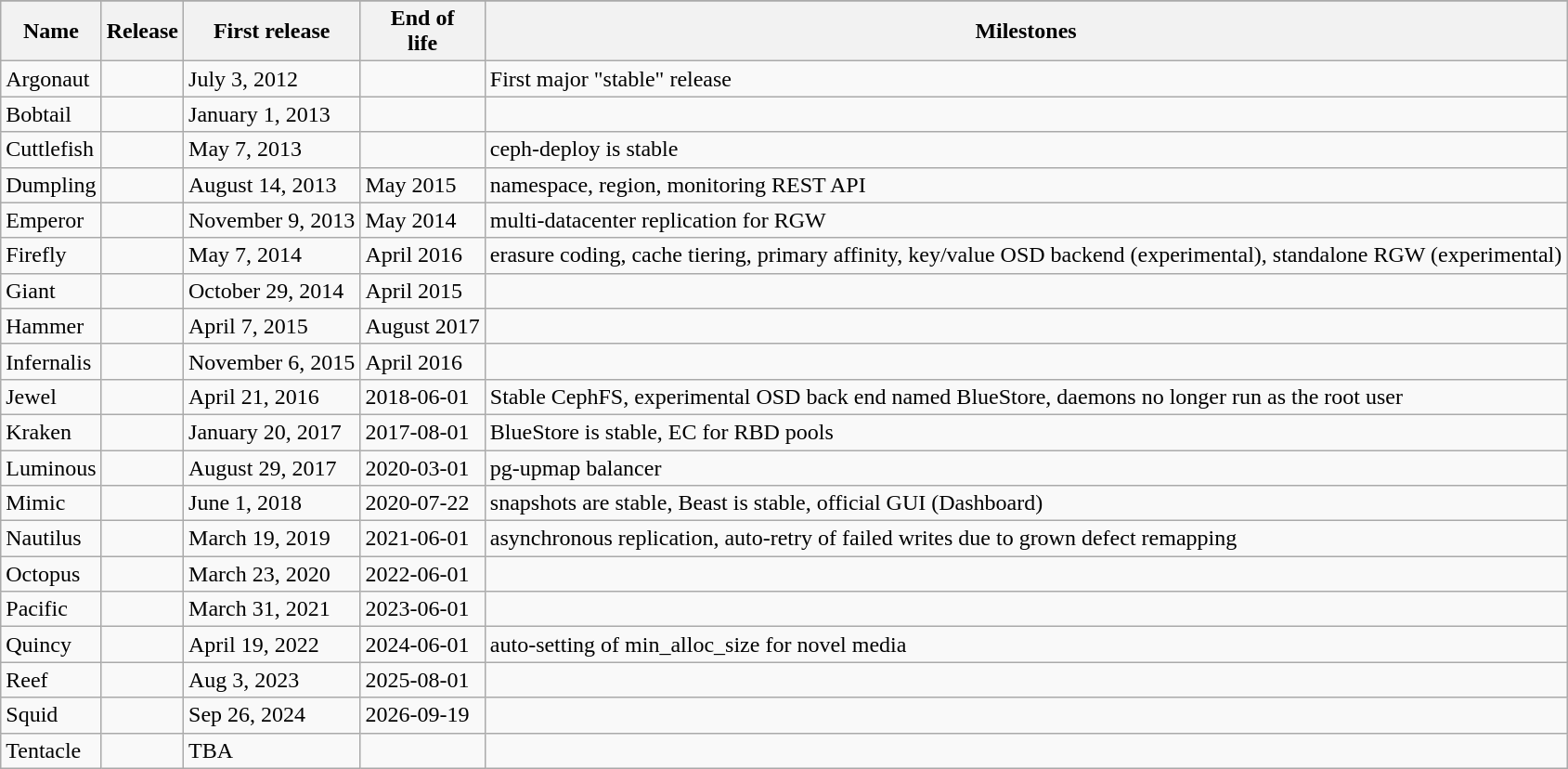<table class="wikitable">
<tr>
</tr>
<tr>
<th scope="col">Name</th>
<th scope="col">Release</th>
<th scope="col">First release</th>
<th scope="col">End of<br>life</th>
<th scope="col">Milestones</th>
</tr>
<tr>
<td>Argonaut</td>
<td></td>
<td>July 3, 2012</td>
<td></td>
<td>First major "stable" release</td>
</tr>
<tr>
<td>Bobtail</td>
<td></td>
<td>January 1, 2013</td>
<td></td>
<td></td>
</tr>
<tr>
<td>Cuttlefish</td>
<td></td>
<td>May 7, 2013</td>
<td></td>
<td>ceph-deploy is stable</td>
</tr>
<tr>
<td>Dumpling</td>
<td></td>
<td>August 14, 2013</td>
<td>May 2015</td>
<td>namespace, region, monitoring REST API</td>
</tr>
<tr>
<td>Emperor</td>
<td></td>
<td>November 9, 2013</td>
<td>May 2014</td>
<td>multi-datacenter replication for RGW</td>
</tr>
<tr>
<td>Firefly</td>
<td></td>
<td>May 7, 2014</td>
<td>April 2016</td>
<td>erasure coding, cache tiering, primary affinity, key/value OSD backend (experimental), standalone RGW (experimental)</td>
</tr>
<tr>
<td>Giant</td>
<td></td>
<td>October 29, 2014</td>
<td>April 2015</td>
<td></td>
</tr>
<tr>
<td>Hammer</td>
<td></td>
<td>April 7, 2015</td>
<td>August 2017</td>
<td></td>
</tr>
<tr>
<td>Infernalis</td>
<td></td>
<td>November 6, 2015</td>
<td>April 2016</td>
<td></td>
</tr>
<tr>
<td>Jewel</td>
<td></td>
<td>April 21, 2016</td>
<td>2018-06-01</td>
<td>Stable CephFS, experimental OSD back end named BlueStore, daemons no longer run as the root user</td>
</tr>
<tr>
<td>Kraken</td>
<td></td>
<td>January 20, 2017</td>
<td>2017-08-01</td>
<td>BlueStore is stable, EC for RBD pools</td>
</tr>
<tr>
<td>Luminous</td>
<td></td>
<td>August 29, 2017</td>
<td>2020-03-01</td>
<td>pg-upmap balancer</td>
</tr>
<tr>
<td>Mimic</td>
<td></td>
<td>June 1, 2018</td>
<td>2020-07-22</td>
<td>snapshots are stable, Beast is stable, official GUI (Dashboard)</td>
</tr>
<tr>
<td>Nautilus</td>
<td></td>
<td>March 19, 2019</td>
<td>2021-06-01</td>
<td>asynchronous replication, auto-retry of failed writes due to grown defect remapping</td>
</tr>
<tr>
<td>Octopus</td>
<td></td>
<td>March 23, 2020</td>
<td>2022-06-01</td>
<td></td>
</tr>
<tr>
<td>Pacific</td>
<td></td>
<td>March 31, 2021</td>
<td>2023-06-01</td>
<td></td>
</tr>
<tr>
<td>Quincy</td>
<td></td>
<td>April 19, 2022</td>
<td>2024-06-01</td>
<td>auto-setting of min_alloc_size for novel media</td>
</tr>
<tr>
<td>Reef</td>
<td></td>
<td>Aug 3, 2023</td>
<td>2025-08-01</td>
<td></td>
</tr>
<tr>
<td>Squid</td>
<td></td>
<td>Sep 26, 2024</td>
<td>2026-09-19</td>
<td></td>
</tr>
<tr>
<td>Tentacle</td>
<td></td>
<td>TBA</td>
<td></td>
<td></td>
</tr>
</table>
